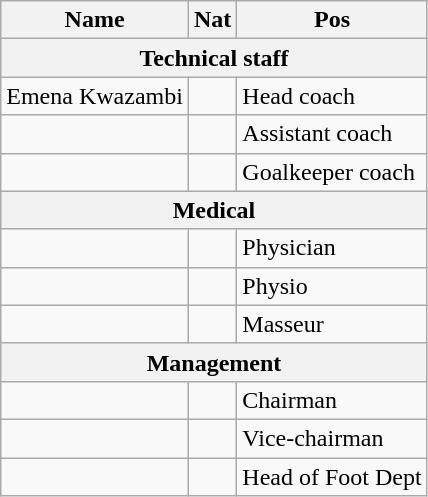<table class="wikitable ve-ce-branchNode ve-ce-tableNode">
<tr>
<th>Name</th>
<th>Nat</th>
<th>Pos</th>
</tr>
<tr>
<th colspan="4">Technical staff</th>
</tr>
<tr>
<td>Emena Kwazambi</td>
<td></td>
<td>Head coach</td>
</tr>
<tr>
<td></td>
<td></td>
<td>Assistant coach</td>
</tr>
<tr>
<td></td>
<td></td>
<td>Goalkeeper coach</td>
</tr>
<tr>
<th colspan="4">Medical</th>
</tr>
<tr>
<td></td>
<td></td>
<td>Physician</td>
</tr>
<tr>
<td></td>
<td></td>
<td>Physio</td>
</tr>
<tr>
<td></td>
<td></td>
<td>Masseur</td>
</tr>
<tr>
<th colspan="4">Management</th>
</tr>
<tr>
<td></td>
<td></td>
<td>Chairman</td>
</tr>
<tr>
<td></td>
<td></td>
<td>Vice-chairman</td>
</tr>
<tr>
<td></td>
<td></td>
<td>Head of Foot Dept</td>
</tr>
</table>
